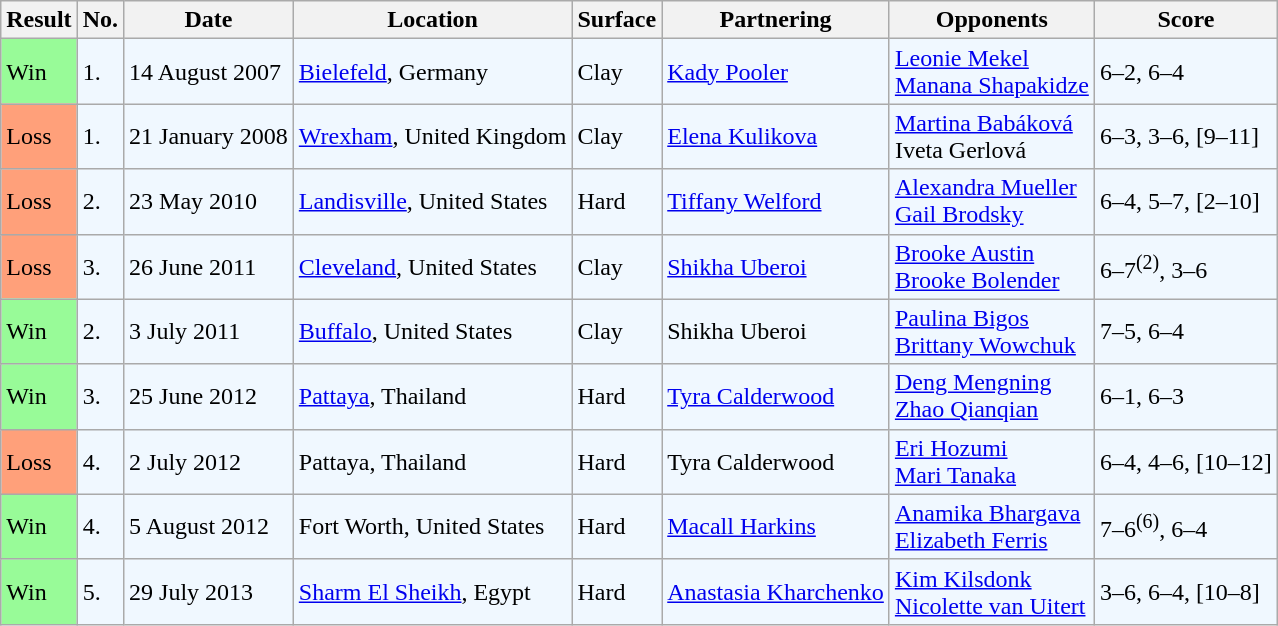<table class="sortable wikitable">
<tr>
<th>Result</th>
<th>No.</th>
<th>Date</th>
<th>Location</th>
<th>Surface</th>
<th>Partnering</th>
<th>Opponents</th>
<th class="unsortable">Score</th>
</tr>
<tr style="background:#f0f8ff;">
<td bgcolor="98FB98">Win</td>
<td>1.</td>
<td>14 August 2007</td>
<td><a href='#'>Bielefeld</a>, Germany</td>
<td>Clay</td>
<td> <a href='#'>Kady Pooler</a></td>
<td> <a href='#'>Leonie Mekel</a> <br>  <a href='#'>Manana Shapakidze</a></td>
<td>6–2, 6–4</td>
</tr>
<tr style="background:#f0f8ff;">
<td bgcolor="FFA07A">Loss</td>
<td>1.</td>
<td>21 January 2008</td>
<td><a href='#'>Wrexham</a>, United Kingdom</td>
<td>Clay</td>
<td> <a href='#'>Elena Kulikova</a></td>
<td> <a href='#'>Martina Babáková</a> <br>  Iveta Gerlová</td>
<td>6–3, 3–6, [9–11]</td>
</tr>
<tr style="background:#f0f8ff;">
<td bgcolor="FFA07A">Loss</td>
<td>2.</td>
<td>23 May 2010</td>
<td><a href='#'>Landisville</a>, United States</td>
<td>Hard</td>
<td> <a href='#'>Tiffany Welford</a></td>
<td> <a href='#'>Alexandra Mueller</a> <br>  <a href='#'>Gail Brodsky</a></td>
<td>6–4, 5–7, [2–10]</td>
</tr>
<tr style="background:#f0f8ff;">
<td bgcolor="FFA07A">Loss</td>
<td>3.</td>
<td>26 June 2011</td>
<td><a href='#'>Cleveland</a>, United States</td>
<td>Clay</td>
<td> <a href='#'>Shikha Uberoi</a></td>
<td> <a href='#'>Brooke Austin</a> <br>  <a href='#'>Brooke Bolender</a></td>
<td>6–7<sup>(2)</sup>, 3–6</td>
</tr>
<tr style="background:#f0f8ff;">
<td bgcolor="98FB98">Win</td>
<td>2.</td>
<td>3 July 2011</td>
<td><a href='#'>Buffalo</a>, United States</td>
<td>Clay</td>
<td> Shikha Uberoi</td>
<td> <a href='#'>Paulina Bigos</a> <br>  <a href='#'>Brittany Wowchuk</a></td>
<td>7–5, 6–4</td>
</tr>
<tr style="background:#f0f8ff;">
<td bgcolor="98FB98">Win</td>
<td>3.</td>
<td>25 June 2012</td>
<td><a href='#'>Pattaya</a>, Thailand</td>
<td>Hard</td>
<td> <a href='#'>Tyra Calderwood</a></td>
<td> <a href='#'>Deng Mengning</a> <br>  <a href='#'>Zhao Qianqian</a></td>
<td>6–1, 6–3</td>
</tr>
<tr style="background:#f0f8ff;">
<td bgcolor="FFA07A">Loss</td>
<td>4.</td>
<td>2 July 2012</td>
<td>Pattaya, Thailand</td>
<td>Hard</td>
<td> Tyra Calderwood</td>
<td> <a href='#'>Eri Hozumi</a> <br>  <a href='#'>Mari Tanaka</a></td>
<td>6–4, 4–6, [10–12]</td>
</tr>
<tr style="background:#f0f8ff;">
<td style="background:#98fb98;">Win</td>
<td>4.</td>
<td>5 August 2012</td>
<td>Fort Worth, United States</td>
<td>Hard</td>
<td> <a href='#'>Macall Harkins</a></td>
<td> <a href='#'>Anamika Bhargava</a> <br>  <a href='#'>Elizabeth Ferris</a></td>
<td>7–6<sup>(6)</sup>, 6–4</td>
</tr>
<tr style="background:#f0f8ff;">
<td style="background:#98fb98;">Win</td>
<td>5.</td>
<td>29 July 2013</td>
<td><a href='#'>Sharm El Sheikh</a>, Egypt</td>
<td>Hard</td>
<td> <a href='#'>Anastasia Kharchenko</a></td>
<td> <a href='#'>Kim Kilsdonk</a> <br>  <a href='#'>Nicolette van Uitert</a></td>
<td>3–6, 6–4, [10–8]</td>
</tr>
</table>
